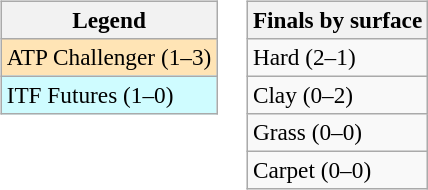<table>
<tr valign=top>
<td><br><table class=wikitable style=font-size:97%>
<tr>
<th>Legend</th>
</tr>
<tr bgcolor=moccasin>
<td>ATP Challenger (1–3)</td>
</tr>
<tr bgcolor=cffcff>
<td>ITF Futures (1–0)</td>
</tr>
</table>
</td>
<td><br><table class=wikitable style=font-size:97%>
<tr>
<th>Finals by surface</th>
</tr>
<tr>
<td>Hard (2–1)</td>
</tr>
<tr>
<td>Clay (0–2)</td>
</tr>
<tr>
<td>Grass (0–0)</td>
</tr>
<tr>
<td>Carpet (0–0)</td>
</tr>
</table>
</td>
</tr>
</table>
